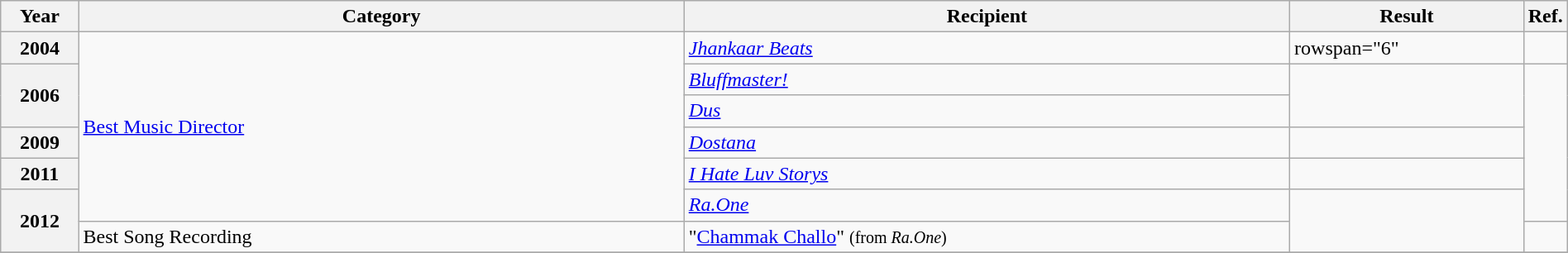<table class="wikitable plainrowheaders" width="100%" "textcolor:#000;">
<tr>
<th scope="col" width=5%><strong>Year</strong></th>
<th scope="col" width=39%><strong>Category</strong></th>
<th scope="col" width=39%><strong>Recipient</strong></th>
<th scope="col" width=15%><strong>Result</strong></th>
<th scope="col" width=2%><strong>Ref.</strong></th>
</tr>
<tr>
<th scope="row">2004</th>
<td rowspan="6"><a href='#'>Best Music Director</a></td>
<td><em><a href='#'>Jhankaar Beats</a></em></td>
<td>rowspan="6" </td>
<td></td>
</tr>
<tr>
<th scope="row" rowspan="2">2006</th>
<td><em><a href='#'>Bluffmaster!</a></em></td>
<td rowspan="2"></td>
</tr>
<tr>
<td><em><a href='#'>Dus</a></em></td>
</tr>
<tr>
<th scope="row">2009</th>
<td><em><a href='#'>Dostana</a></em></td>
<td></td>
</tr>
<tr>
<th scope="row">2011</th>
<td><em><a href='#'>I Hate Luv Storys</a></em></td>
<td></td>
</tr>
<tr>
<th scope="row" rowspan="2">2012</th>
<td><em><a href='#'>Ra.One</a></em></td>
<td rowspan="2"></td>
</tr>
<tr>
<td>Best Song Recording</td>
<td>"<a href='#'>Chammak Challo</a>" <small>(from <em>Ra.One</em>)</small></td>
<td></td>
</tr>
<tr>
</tr>
</table>
